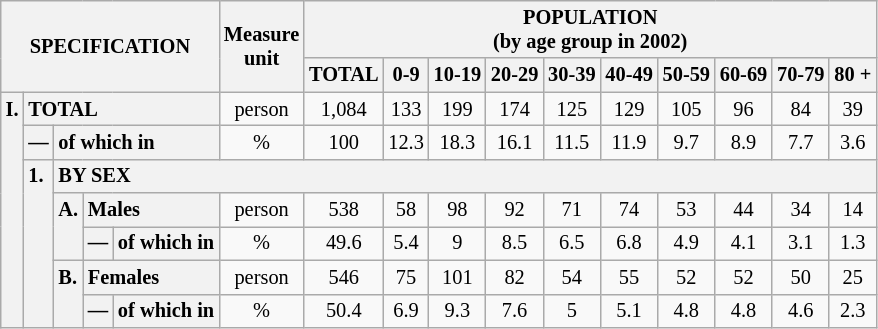<table class="wikitable" style="font-size:85%; text-align:center">
<tr>
<th rowspan="2" colspan="5">SPECIFICATION</th>
<th rowspan="2">Measure<br> unit</th>
<th colspan="10" rowspan="1">POPULATION<br> (by age group in 2002)</th>
</tr>
<tr>
<th>TOTAL</th>
<th>0-9</th>
<th>10-19</th>
<th>20-29</th>
<th>30-39</th>
<th>40-49</th>
<th>50-59</th>
<th>60-69</th>
<th>70-79</th>
<th>80 +</th>
</tr>
<tr>
<th style="text-align:left" valign="top" rowspan="7">I.</th>
<th style="text-align:left" colspan="4">TOTAL</th>
<td>person</td>
<td>1,084</td>
<td>133</td>
<td>199</td>
<td>174</td>
<td>125</td>
<td>129</td>
<td>105</td>
<td>96</td>
<td>84</td>
<td>39</td>
</tr>
<tr>
<th style="text-align:left" valign="top">—</th>
<th style="text-align:left" colspan="3">of which in</th>
<td>%</td>
<td>100</td>
<td>12.3</td>
<td>18.3</td>
<td>16.1</td>
<td>11.5</td>
<td>11.9</td>
<td>9.7</td>
<td>8.9</td>
<td>7.7</td>
<td>3.6</td>
</tr>
<tr>
<th style="text-align:left" valign="top" rowspan="5">1.</th>
<th style="text-align:left" colspan="14">BY SEX</th>
</tr>
<tr>
<th style="text-align:left" valign="top" rowspan="2">A.</th>
<th style="text-align:left" colspan="2">Males</th>
<td>person</td>
<td>538</td>
<td>58</td>
<td>98</td>
<td>92</td>
<td>71</td>
<td>74</td>
<td>53</td>
<td>44</td>
<td>34</td>
<td>14</td>
</tr>
<tr>
<th style="text-align:left" valign="top">—</th>
<th style="text-align:left" colspan="1">of which in</th>
<td>%</td>
<td>49.6</td>
<td>5.4</td>
<td>9</td>
<td>8.5</td>
<td>6.5</td>
<td>6.8</td>
<td>4.9</td>
<td>4.1</td>
<td>3.1</td>
<td>1.3</td>
</tr>
<tr>
<th style="text-align:left" valign="top" rowspan="2">B.</th>
<th style="text-align:left" colspan="2">Females</th>
<td>person</td>
<td>546</td>
<td>75</td>
<td>101</td>
<td>82</td>
<td>54</td>
<td>55</td>
<td>52</td>
<td>52</td>
<td>50</td>
<td>25</td>
</tr>
<tr>
<th style="text-align:left" valign="top">—</th>
<th style="text-align:left" colspan="1">of which in</th>
<td>%</td>
<td>50.4</td>
<td>6.9</td>
<td>9.3</td>
<td>7.6</td>
<td>5</td>
<td>5.1</td>
<td>4.8</td>
<td>4.8</td>
<td>4.6</td>
<td>2.3</td>
</tr>
</table>
